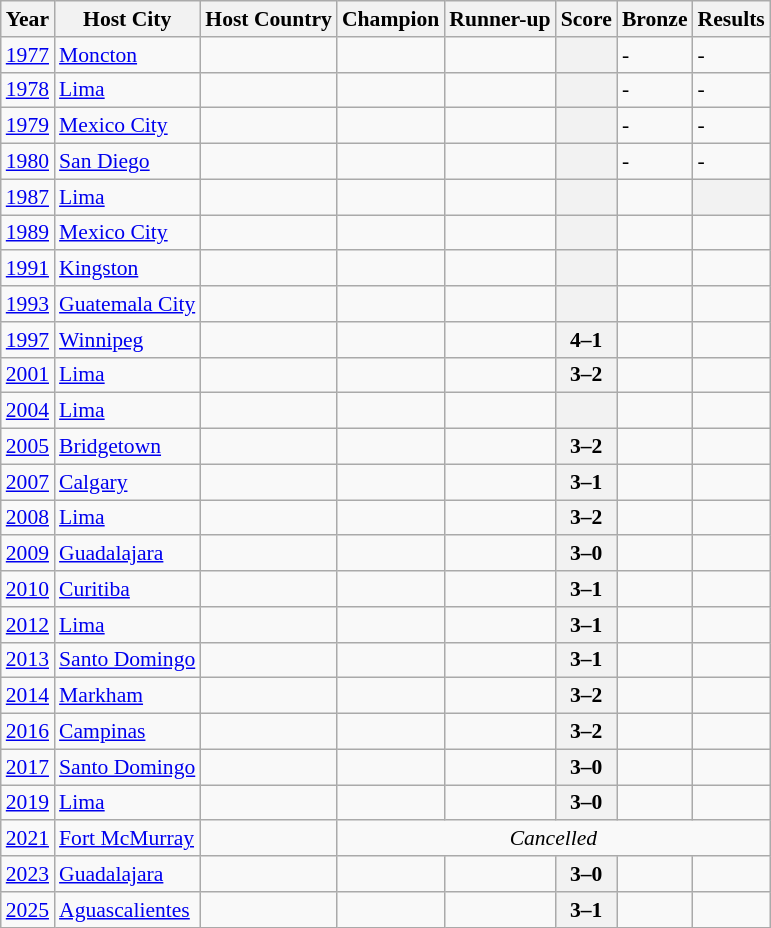<table class="wikitable" style="font-size:90%">
<tr>
<th>Year</th>
<th>Host City</th>
<th>Host Country</th>
<th>Champion</th>
<th>Runner-up</th>
<th>Score</th>
<th>Bronze</th>
<th>Results</th>
</tr>
<tr>
<td><a href='#'>1977</a></td>
<td><a href='#'>Moncton</a></td>
<td></td>
<td></td>
<td></td>
<th></th>
<td>-</td>
<td>-</td>
</tr>
<tr>
<td><a href='#'>1978</a></td>
<td><a href='#'>Lima</a></td>
<td></td>
<td></td>
<td></td>
<th></th>
<td>-</td>
<td>-</td>
</tr>
<tr>
<td><a href='#'>1979</a></td>
<td><a href='#'>Mexico City</a></td>
<td></td>
<td></td>
<td></td>
<th></th>
<td>-</td>
<td>-</td>
</tr>
<tr>
<td><a href='#'>1980</a></td>
<td><a href='#'>San Diego</a></td>
<td></td>
<td></td>
<td></td>
<th></th>
<td>-</td>
<td>-</td>
</tr>
<tr>
<td><a href='#'>1987</a></td>
<td><a href='#'>Lima</a></td>
<td></td>
<td></td>
<td></td>
<th></th>
<td></td>
<th></th>
</tr>
<tr>
<td><a href='#'>1989</a></td>
<td><a href='#'>Mexico City</a></td>
<td></td>
<td></td>
<td></td>
<th></th>
<td></td>
<td></td>
</tr>
<tr>
<td><a href='#'>1991</a></td>
<td><a href='#'>Kingston</a></td>
<td></td>
<td></td>
<td></td>
<th></th>
<td></td>
<td></td>
</tr>
<tr>
<td><a href='#'>1993</a></td>
<td><a href='#'>Guatemala City</a></td>
<td></td>
<td></td>
<td></td>
<th></th>
<td></td>
<td></td>
</tr>
<tr>
<td><a href='#'>1997</a></td>
<td><a href='#'>Winnipeg</a></td>
<td></td>
<td></td>
<td></td>
<th>4–1</th>
<td></td>
<td></td>
</tr>
<tr>
<td><a href='#'>2001</a></td>
<td><a href='#'>Lima</a></td>
<td></td>
<td></td>
<td></td>
<th>3–2</th>
<td></td>
<td></td>
</tr>
<tr>
<td><a href='#'>2004</a></td>
<td><a href='#'>Lima</a></td>
<td></td>
<td></td>
<td></td>
<th></th>
<td></td>
<td></td>
</tr>
<tr>
<td><a href='#'>2005</a></td>
<td><a href='#'>Bridgetown</a></td>
<td></td>
<td></td>
<td></td>
<th>3–2</th>
<td></td>
<td></td>
</tr>
<tr>
<td><a href='#'>2007</a></td>
<td><a href='#'>Calgary</a></td>
<td></td>
<td></td>
<td></td>
<th>3–1</th>
<td></td>
<td></td>
</tr>
<tr>
<td><a href='#'>2008</a></td>
<td><a href='#'>Lima</a></td>
<td></td>
<td></td>
<td></td>
<th>3–2</th>
<td></td>
<td></td>
</tr>
<tr>
<td><a href='#'>2009</a></td>
<td><a href='#'>Guadalajara</a></td>
<td></td>
<td></td>
<td></td>
<th>3–0</th>
<td></td>
<td></td>
</tr>
<tr>
<td><a href='#'>2010</a></td>
<td><a href='#'>Curitiba</a></td>
<td></td>
<td></td>
<td></td>
<th>3–1</th>
<td></td>
<td></td>
</tr>
<tr>
<td><a href='#'>2012</a></td>
<td><a href='#'>Lima</a></td>
<td></td>
<td></td>
<td></td>
<th>3–1</th>
<td></td>
<td></td>
</tr>
<tr>
<td><a href='#'>2013</a></td>
<td><a href='#'>Santo Domingo</a></td>
<td></td>
<td></td>
<td></td>
<th>3–1</th>
<td></td>
<td></td>
</tr>
<tr>
<td><a href='#'>2014</a></td>
<td><a href='#'>Markham</a></td>
<td></td>
<td></td>
<td></td>
<th>3–2</th>
<td></td>
<td></td>
</tr>
<tr>
<td><a href='#'>2016</a></td>
<td><a href='#'>Campinas</a></td>
<td></td>
<td></td>
<td></td>
<th>3–2</th>
<td></td>
<td></td>
</tr>
<tr>
<td><a href='#'>2017</a></td>
<td><a href='#'>Santo Domingo</a></td>
<td></td>
<td></td>
<td></td>
<th>3–0</th>
<td></td>
<td></td>
</tr>
<tr>
<td><a href='#'>2019</a></td>
<td><a href='#'>Lima</a></td>
<td></td>
<td></td>
<td></td>
<th>3–0</th>
<td></td>
<td></td>
</tr>
<tr>
<td><a href='#'>2021</a></td>
<td><a href='#'>Fort McMurray</a></td>
<td></td>
<td colspan="5" align="center"><em>Cancelled</em></td>
</tr>
<tr>
<td><a href='#'>2023</a></td>
<td><a href='#'>Guadalajara</a></td>
<td></td>
<td></td>
<td></td>
<th>3–0</th>
<td></td>
<td></td>
</tr>
<tr>
<td><a href='#'>2025</a></td>
<td><a href='#'>Aguascalientes</a></td>
<td></td>
<td></td>
<td></td>
<th>3–1</th>
<td></td>
<td></td>
</tr>
</table>
